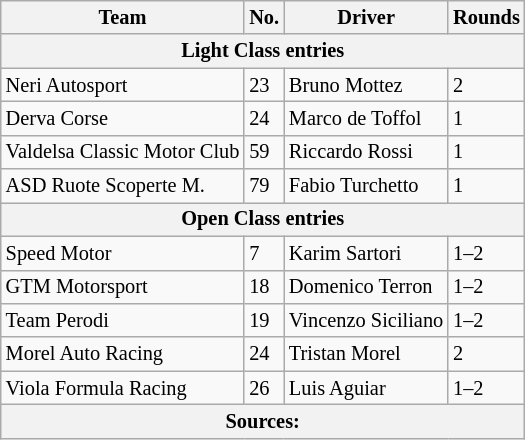<table class="wikitable" style="font-size:85%">
<tr>
<th>Team</th>
<th>No.</th>
<th>Driver</th>
<th>Rounds</th>
</tr>
<tr>
<th colspan="4">Light Class entries</th>
</tr>
<tr>
<td> Neri Autosport</td>
<td>23</td>
<td> Bruno Mottez</td>
<td>2</td>
</tr>
<tr>
<td> Derva Corse</td>
<td>24</td>
<td> Marco de Toffol</td>
<td>1</td>
</tr>
<tr>
<td> Valdelsa Classic Motor Club</td>
<td>59</td>
<td> Riccardo Rossi</td>
<td>1</td>
</tr>
<tr>
<td> ASD Ruote Scoperte M.</td>
<td>79</td>
<td> Fabio Turchetto</td>
<td>1</td>
</tr>
<tr>
<th colspan="4">Open Class entries</th>
</tr>
<tr>
<td> Speed Motor</td>
<td>7</td>
<td> Karim Sartori</td>
<td>1–2</td>
</tr>
<tr>
<td> GTM Motorsport</td>
<td>18</td>
<td> Domenico Terron</td>
<td>1–2</td>
</tr>
<tr>
<td> Team Perodi</td>
<td>19</td>
<td> Vincenzo Siciliano</td>
<td>1–2</td>
</tr>
<tr>
<td> Morel Auto Racing</td>
<td>24</td>
<td> Tristan Morel</td>
<td>2</td>
</tr>
<tr>
<td> Viola Formula Racing</td>
<td>26</td>
<td> Luis Aguiar</td>
<td>1–2</td>
</tr>
<tr>
<th colspan="4">Sources: </th>
</tr>
</table>
